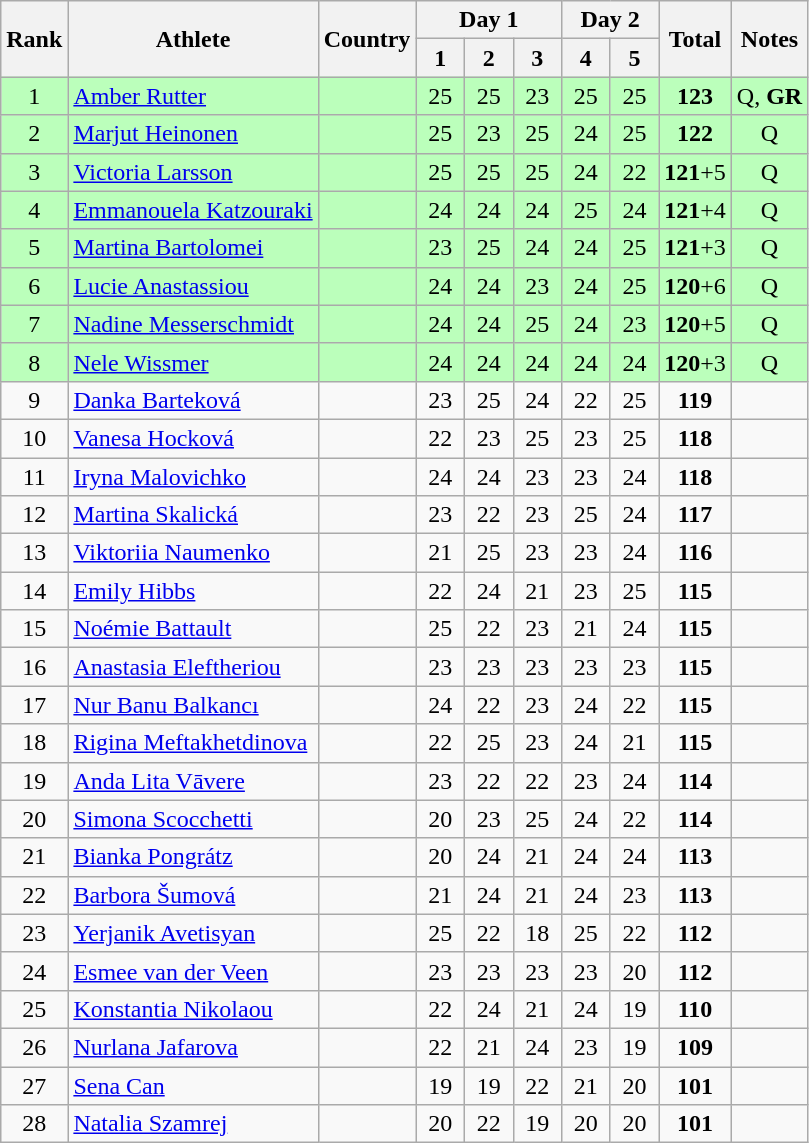<table class="wikitable sortable" style="text-align:center">
<tr>
<th rowspan=2>Rank</th>
<th rowspan=2>Athlete</th>
<th rowspan=2>Country</th>
<th colspan=3>Day 1</th>
<th colspan=2>Day 2</th>
<th rowspan=2>Total</th>
<th rowspan=2 class="unsortable">Notes</th>
</tr>
<tr>
<th width=25px>1</th>
<th width=25px>2</th>
<th width=25px>3</th>
<th width=25px>4</th>
<th width=25px>5</th>
</tr>
<tr bgcolor=bbffbb>
<td>1</td>
<td align=left><a href='#'>Amber Rutter</a></td>
<td align=left></td>
<td>25</td>
<td>25</td>
<td>23</td>
<td>25</td>
<td>25</td>
<td><strong>123</strong></td>
<td>Q, <strong>GR</strong></td>
</tr>
<tr bgcolor=bbffbb>
<td>2</td>
<td align=left><a href='#'>Marjut Heinonen</a></td>
<td align=left></td>
<td>25</td>
<td>23</td>
<td>25</td>
<td>24</td>
<td>25</td>
<td><strong>122</strong></td>
<td>Q</td>
</tr>
<tr bgcolor=bbffbb>
<td>3</td>
<td align=left><a href='#'>Victoria Larsson</a></td>
<td align=left></td>
<td>25</td>
<td>25</td>
<td>25</td>
<td>24</td>
<td>22</td>
<td><strong>121</strong>+5</td>
<td>Q</td>
</tr>
<tr bgcolor=bbffbb>
<td>4</td>
<td align=left><a href='#'>Emmanouela Katzouraki</a></td>
<td align=left></td>
<td>24</td>
<td>24</td>
<td>24</td>
<td>25</td>
<td>24</td>
<td><strong>121</strong>+4</td>
<td>Q</td>
</tr>
<tr bgcolor=bbffbb>
<td>5</td>
<td align=left><a href='#'>Martina Bartolomei</a></td>
<td align=left></td>
<td>23</td>
<td>25</td>
<td>24</td>
<td>24</td>
<td>25</td>
<td><strong>121</strong>+3</td>
<td>Q</td>
</tr>
<tr bgcolor=bbffbb>
<td>6</td>
<td align=left><a href='#'>Lucie Anastassiou</a></td>
<td align=left></td>
<td>24</td>
<td>24</td>
<td>23</td>
<td>24</td>
<td>25</td>
<td><strong>120</strong>+6</td>
<td>Q</td>
</tr>
<tr bgcolor=bbffbb>
<td>7</td>
<td align=left><a href='#'>Nadine Messerschmidt</a></td>
<td align=left></td>
<td>24</td>
<td>24</td>
<td>25</td>
<td>24</td>
<td>23</td>
<td><strong>120</strong>+5</td>
<td>Q</td>
</tr>
<tr bgcolor=bbffbb>
<td>8</td>
<td align=left><a href='#'>Nele Wissmer</a></td>
<td align=left></td>
<td>24</td>
<td>24</td>
<td>24</td>
<td>24</td>
<td>24</td>
<td><strong>120</strong>+3</td>
<td>Q</td>
</tr>
<tr>
<td>9</td>
<td align=left><a href='#'>Danka Barteková</a></td>
<td align=left></td>
<td>23</td>
<td>25</td>
<td>24</td>
<td>22</td>
<td>25</td>
<td><strong>119</strong></td>
<td></td>
</tr>
<tr>
<td>10</td>
<td align=left><a href='#'>Vanesa Hocková</a></td>
<td align=left></td>
<td>22</td>
<td>23</td>
<td>25</td>
<td>23</td>
<td>25</td>
<td><strong>118</strong></td>
<td></td>
</tr>
<tr>
<td>11</td>
<td align=left><a href='#'>Iryna Malovichko</a></td>
<td align=left></td>
<td>24</td>
<td>24</td>
<td>23</td>
<td>23</td>
<td>24</td>
<td><strong>118</strong></td>
<td></td>
</tr>
<tr>
<td>12</td>
<td align=left><a href='#'>Martina Skalická</a></td>
<td align=left></td>
<td>23</td>
<td>22</td>
<td>23</td>
<td>25</td>
<td>24</td>
<td><strong>117</strong></td>
<td></td>
</tr>
<tr>
<td>13</td>
<td align=left><a href='#'>Viktoriia Naumenko</a></td>
<td align=left></td>
<td>21</td>
<td>25</td>
<td>23</td>
<td>23</td>
<td>24</td>
<td><strong>116</strong></td>
<td></td>
</tr>
<tr>
<td>14</td>
<td align=left><a href='#'>Emily Hibbs</a></td>
<td align=left></td>
<td>22</td>
<td>24</td>
<td>21</td>
<td>23</td>
<td>25</td>
<td><strong>115</strong></td>
<td></td>
</tr>
<tr>
<td>15</td>
<td align=left><a href='#'>Noémie Battault</a></td>
<td align=left></td>
<td>25</td>
<td>22</td>
<td>23</td>
<td>21</td>
<td>24</td>
<td><strong>115</strong></td>
<td></td>
</tr>
<tr>
<td>16</td>
<td align=left><a href='#'>Anastasia Eleftheriou</a></td>
<td align=left></td>
<td>23</td>
<td>23</td>
<td>23</td>
<td>23</td>
<td>23</td>
<td><strong>115</strong></td>
<td></td>
</tr>
<tr>
<td>17</td>
<td align=left><a href='#'>Nur Banu Balkancı</a></td>
<td align=left></td>
<td>24</td>
<td>22</td>
<td>23</td>
<td>24</td>
<td>22</td>
<td><strong>115</strong></td>
<td></td>
</tr>
<tr>
<td>18</td>
<td align=left><a href='#'>Rigina Meftakhetdinova</a></td>
<td align=left></td>
<td>22</td>
<td>25</td>
<td>23</td>
<td>24</td>
<td>21</td>
<td><strong>115</strong></td>
<td></td>
</tr>
<tr>
<td>19</td>
<td align=left><a href='#'>Anda Lita Vāvere</a></td>
<td align=left></td>
<td>23</td>
<td>22</td>
<td>22</td>
<td>23</td>
<td>24</td>
<td><strong>114</strong></td>
<td></td>
</tr>
<tr>
<td>20</td>
<td align=left><a href='#'>Simona Scocchetti</a></td>
<td align=left></td>
<td>20</td>
<td>23</td>
<td>25</td>
<td>24</td>
<td>22</td>
<td><strong>114</strong></td>
<td></td>
</tr>
<tr>
<td>21</td>
<td align=left><a href='#'>Bianka Pongrátz</a></td>
<td align=left></td>
<td>20</td>
<td>24</td>
<td>21</td>
<td>24</td>
<td>24</td>
<td><strong>113</strong></td>
<td></td>
</tr>
<tr>
<td>22</td>
<td align=left><a href='#'>Barbora Šumová</a></td>
<td align=left></td>
<td>21</td>
<td>24</td>
<td>21</td>
<td>24</td>
<td>23</td>
<td><strong>113</strong></td>
<td></td>
</tr>
<tr>
<td>23</td>
<td align=left><a href='#'>Yerjanik Avetisyan</a></td>
<td align=left></td>
<td>25</td>
<td>22</td>
<td>18</td>
<td>25</td>
<td>22</td>
<td><strong>112</strong></td>
<td></td>
</tr>
<tr>
<td>24</td>
<td align=left><a href='#'>Esmee van der Veen</a></td>
<td align=left></td>
<td>23</td>
<td>23</td>
<td>23</td>
<td>23</td>
<td>20</td>
<td><strong>112</strong></td>
<td></td>
</tr>
<tr>
<td>25</td>
<td align=left><a href='#'>Konstantia Nikolaou</a></td>
<td align=left></td>
<td>22</td>
<td>24</td>
<td>21</td>
<td>24</td>
<td>19</td>
<td><strong>110</strong></td>
<td></td>
</tr>
<tr>
<td>26</td>
<td align=left><a href='#'>Nurlana Jafarova</a></td>
<td align=left></td>
<td>22</td>
<td>21</td>
<td>24</td>
<td>23</td>
<td>19</td>
<td><strong>109</strong></td>
<td></td>
</tr>
<tr>
<td>27</td>
<td align=left><a href='#'>Sena Can</a></td>
<td align=left></td>
<td>19</td>
<td>19</td>
<td>22</td>
<td>21</td>
<td>20</td>
<td><strong>101</strong></td>
<td></td>
</tr>
<tr>
<td>28</td>
<td align=left><a href='#'>Natalia Szamrej</a></td>
<td align=left></td>
<td>20</td>
<td>22</td>
<td>19</td>
<td>20</td>
<td>20</td>
<td><strong>101</strong></td>
<td></td>
</tr>
</table>
